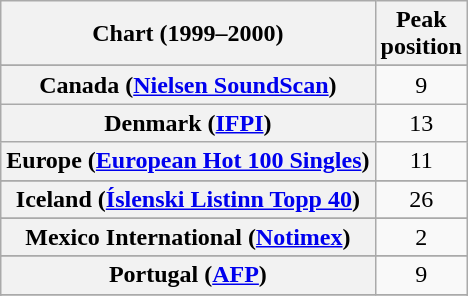<table class="wikitable sortable plainrowheaders" style="text-align:center">
<tr>
<th>Chart (1999–2000)</th>
<th>Peak<br>position</th>
</tr>
<tr>
</tr>
<tr>
</tr>
<tr>
</tr>
<tr>
</tr>
<tr>
</tr>
<tr>
</tr>
<tr>
<th scope="row">Canada (<a href='#'>Nielsen SoundScan</a>)</th>
<td>9</td>
</tr>
<tr>
<th scope="row">Denmark (<a href='#'>IFPI</a>)</th>
<td>13</td>
</tr>
<tr>
<th scope="row">Europe (<a href='#'>European Hot 100 Singles</a>)</th>
<td>11</td>
</tr>
<tr>
</tr>
<tr>
</tr>
<tr>
</tr>
<tr>
<th scope="row">Iceland (<a href='#'>Íslenski Listinn Topp 40</a>)</th>
<td>26</td>
</tr>
<tr>
</tr>
<tr>
</tr>
<tr>
<th scope="row">Mexico International (<a href='#'>Notimex</a>)</th>
<td>2</td>
</tr>
<tr>
</tr>
<tr>
</tr>
<tr>
</tr>
<tr>
</tr>
<tr>
<th scope="row">Portugal (<a href='#'>AFP</a>)</th>
<td>9</td>
</tr>
<tr>
</tr>
<tr>
</tr>
<tr>
</tr>
<tr>
</tr>
<tr>
</tr>
<tr>
</tr>
<tr>
</tr>
<tr>
</tr>
<tr>
</tr>
<tr>
</tr>
</table>
